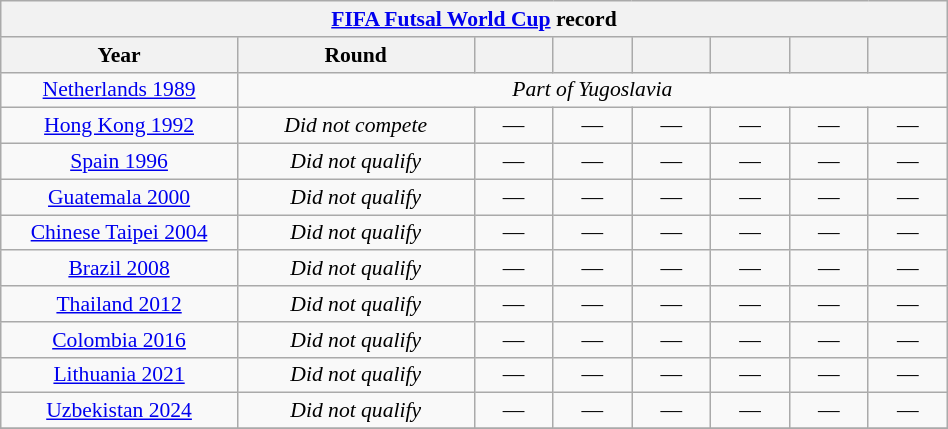<table class="wikitable" width=50% style="text-align: center;font-size:90%;">
<tr>
<th colspan=9><a href='#'>FIFA Futsal World Cup</a> record</th>
</tr>
<tr>
<th width=25%>Year</th>
<th width=25%>Round</th>
<th></th>
<th></th>
<th></th>
<th></th>
<th></th>
<th></th>
</tr>
<tr>
<td><a href='#'>Netherlands 1989</a></td>
<td colspan=8><em>Part of Yugoslavia</em></td>
</tr>
<tr>
<td><a href='#'>Hong Kong 1992</a></td>
<td><em>Did not compete</em></td>
<td>—</td>
<td>—</td>
<td>—</td>
<td>—</td>
<td>—</td>
<td>—</td>
</tr>
<tr>
<td><a href='#'>Spain 1996</a></td>
<td><em>Did not qualify</em></td>
<td>—</td>
<td>—</td>
<td>—</td>
<td>—</td>
<td>—</td>
<td>—</td>
</tr>
<tr>
<td><a href='#'>Guatemala 2000</a></td>
<td><em>Did not qualify</em></td>
<td>—</td>
<td>—</td>
<td>—</td>
<td>—</td>
<td>—</td>
<td>—</td>
</tr>
<tr>
<td><a href='#'>Chinese Taipei 2004</a></td>
<td><em>Did not qualify</em></td>
<td>—</td>
<td>—</td>
<td>—</td>
<td>—</td>
<td>—</td>
<td>—</td>
</tr>
<tr>
<td><a href='#'>Brazil 2008</a></td>
<td><em>Did not qualify</em></td>
<td>—</td>
<td>—</td>
<td>—</td>
<td>—</td>
<td>—</td>
<td>—</td>
</tr>
<tr>
<td><a href='#'>Thailand 2012</a></td>
<td><em>Did not qualify</em></td>
<td>—</td>
<td>—</td>
<td>—</td>
<td>—</td>
<td>—</td>
<td>—</td>
</tr>
<tr>
<td><a href='#'>Colombia 2016</a></td>
<td><em>Did not qualify</em></td>
<td>—</td>
<td>—</td>
<td>—</td>
<td>—</td>
<td>—</td>
<td>—</td>
</tr>
<tr>
<td><a href='#'>Lithuania 2021</a></td>
<td><em>Did not qualify</em></td>
<td>—</td>
<td>—</td>
<td>—</td>
<td>—</td>
<td>—</td>
<td>—</td>
</tr>
<tr>
<td><a href='#'>Uzbekistan 2024</a></td>
<td><em>Did not qualify</em></td>
<td>—</td>
<td>—</td>
<td>—</td>
<td>—</td>
<td>—</td>
<td>—</td>
</tr>
<tr>
</tr>
</table>
